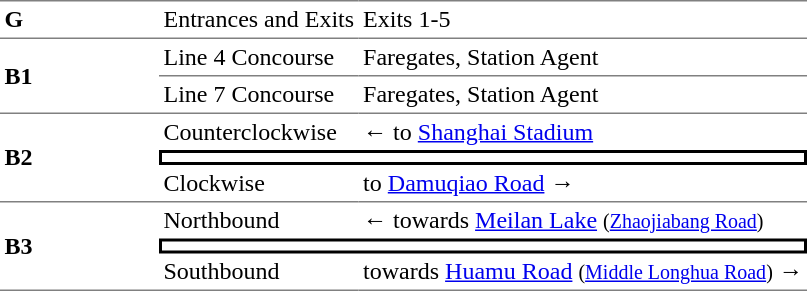<table cellspacing=0 cellpadding=3>
<tr>
<td style="border-top:solid 1px gray;border-bottom:solid 1px gray;" width=100><strong>G</strong></td>
<td style="border-top:solid 1px gray;border-bottom:solid 1px gray;">Entrances and Exits</td>
<td style="border-top:solid 1px gray;border-bottom:solid 1px gray;">Exits 1-5</td>
</tr>
<tr>
<td style="border-bottom:solid 1px gray;" rowspan=2><strong>B1</strong></td>
<td style="border-bottom:solid 1px gray;">Line 4 Concourse</td>
<td style="border-bottom:solid 1px gray;">Faregates, Station Agent</td>
</tr>
<tr>
<td style="border-bottom:solid 1px gray;">Line 7 Concourse</td>
<td style="border-bottom:solid 1px gray;">Faregates, Station Agent</td>
</tr>
<tr>
<td style="border-bottom:solid 1px gray;" rowspan=3><strong>B2</strong></td>
<td>Counterclockwise</td>
<td>←  to <a href='#'>Shanghai Stadium</a></td>
</tr>
<tr>
<td style="border-right:solid 2px black;border-left:solid 2px black;border-top:solid 2px black;border-bottom:solid 2px black;" colspan=2></td>
</tr>
<tr>
<td style="border-bottom:solid 1px gray;">Clockwise</td>
<td style="border-bottom:solid 1px gray;">  to <a href='#'>Damuqiao Road</a> →</td>
</tr>
<tr>
<td style="border-bottom:solid 1px gray;" rowspan=3><strong>B3</strong></td>
<td>Northbound</td>
<td>←  towards <a href='#'>Meilan Lake</a> <small>(<a href='#'>Zhaojiabang Road</a>)</small></td>
</tr>
<tr>
<td style="border-right:solid 2px black;border-left:solid 2px black;border-top:solid 2px black;border-bottom:solid 2px black;" colspan=2></td>
</tr>
<tr>
<td style="border-bottom:solid 1px gray;">Southbound</td>
<td style="border-bottom:solid 1px gray;">  towards <a href='#'>Huamu Road</a> <small>(<a href='#'>Middle Longhua Road</a>)</small> →</td>
</tr>
</table>
